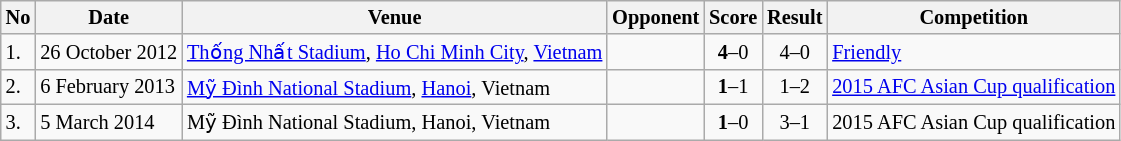<table class="wikitable" style="font-size:85%;">
<tr>
<th>No</th>
<th>Date</th>
<th>Venue</th>
<th>Opponent</th>
<th>Score</th>
<th>Result</th>
<th>Competition</th>
</tr>
<tr>
<td>1.</td>
<td>26 October 2012</td>
<td><a href='#'>Thống Nhất Stadium</a>, <a href='#'>Ho Chi Minh City</a>, <a href='#'>Vietnam</a></td>
<td></td>
<td align=center><strong>4</strong>–0</td>
<td align=center>4–0</td>
<td><a href='#'>Friendly</a></td>
</tr>
<tr>
<td>2.</td>
<td>6 February 2013</td>
<td><a href='#'>Mỹ Đình National Stadium</a>, <a href='#'>Hanoi</a>, Vietnam</td>
<td></td>
<td align=center><strong>1</strong>–1</td>
<td align=center>1–2</td>
<td><a href='#'>2015 AFC Asian Cup qualification</a></td>
</tr>
<tr>
<td>3.</td>
<td>5 March 2014</td>
<td>Mỹ Đình National Stadium, Hanoi, Vietnam</td>
<td></td>
<td align=center><strong>1</strong>–0</td>
<td align=center>3–1</td>
<td>2015 AFC Asian Cup qualification</td>
</tr>
</table>
